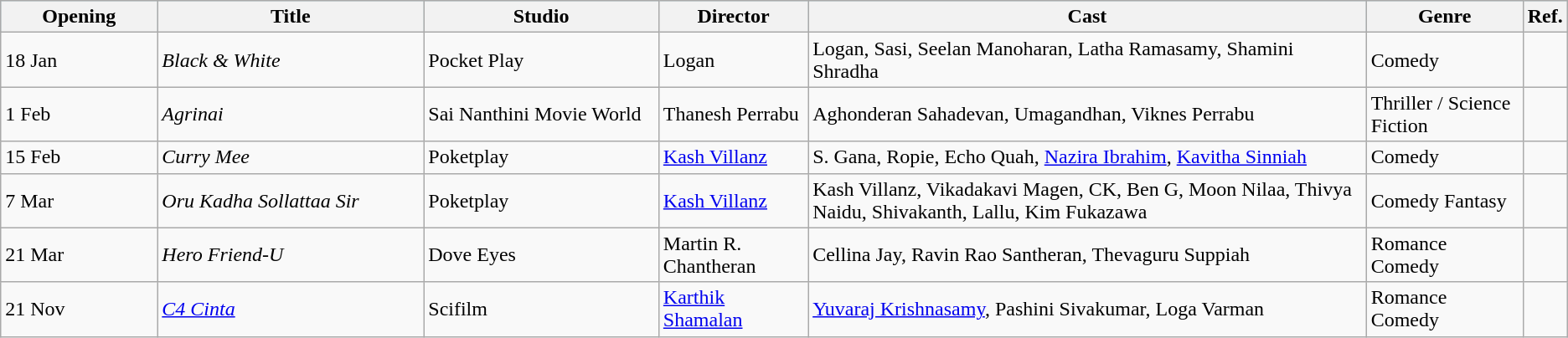<table class="wikitable">
<tr style="background:#b0e0e6; text-align:center;">
<th style="width:10%;">Opening</th>
<th style="width:17%;">Title</th>
<th style="width:15%;">Studio</th>
<th>Director</th>
<th>Cast</th>
<th style="width:10%;">Genre</th>
<th>Ref.</th>
</tr>
<tr>
<td>18 Jan</td>
<td><em>Black & White</em></td>
<td>Pocket Play</td>
<td>Logan</td>
<td>Logan, Sasi, Seelan Manoharan, Latha Ramasamy, Shamini Shradha</td>
<td>Comedy</td>
<td></td>
</tr>
<tr>
<td>1 Feb</td>
<td><em>Agrinai</em></td>
<td>Sai Nanthini Movie World</td>
<td>Thanesh Perrabu</td>
<td>Aghonderan Sahadevan, Umagandhan, Viknes Perrabu</td>
<td>Thriller / Science Fiction</td>
<td></td>
</tr>
<tr>
<td>15 Feb</td>
<td><em>Curry Mee</em></td>
<td>Poketplay</td>
<td><a href='#'>Kash Villanz</a></td>
<td>S. Gana, Ropie, Echo Quah, <a href='#'>Nazira Ibrahim</a>, <a href='#'>Kavitha Sinniah</a></td>
<td>Comedy</td>
<td></td>
</tr>
<tr>
<td>7 Mar</td>
<td><em>Oru Kadha Sollattaa Sir</em></td>
<td>Poketplay</td>
<td><a href='#'>Kash Villanz</a></td>
<td>Kash Villanz, Vikadakavi Magen, CK, Ben G, Moon Nilaa, Thivya Naidu, Shivakanth, Lallu, Kim Fukazawa</td>
<td>Comedy Fantasy</td>
<td></td>
</tr>
<tr>
<td>21 Mar</td>
<td><em>Hero Friend-U</em></td>
<td>Dove Eyes</td>
<td>Martin R. Chantheran</td>
<td>Cellina Jay, Ravin Rao Santheran, Thevaguru Suppiah</td>
<td>Romance Comedy</td>
<td></td>
</tr>
<tr>
<td>21 Nov</td>
<td><em><a href='#'>C4 Cinta</a></em></td>
<td>Scifilm</td>
<td><a href='#'>Karthik Shamalan</a></td>
<td><a href='#'>Yuvaraj Krishnasamy</a>, Pashini Sivakumar, Loga Varman</td>
<td>Romance Comedy</td>
<td></td>
</tr>
</table>
